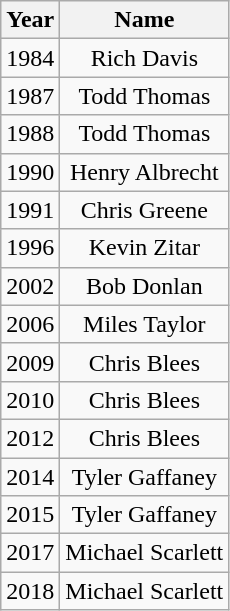<table class="wikitable">
<tr>
<th>Year</th>
<th>Name</th>
</tr>
<tr align="center">
<td>1984</td>
<td>Rich Davis</td>
</tr>
<tr align="center">
<td>1987</td>
<td>Todd Thomas</td>
</tr>
<tr align="center">
<td>1988</td>
<td>Todd Thomas</td>
</tr>
<tr align="center">
<td>1990</td>
<td>Henry Albrecht</td>
</tr>
<tr align="center">
<td>1991</td>
<td>Chris Greene</td>
</tr>
<tr align="center">
<td>1996</td>
<td>Kevin Zitar</td>
</tr>
<tr align="center">
<td>2002</td>
<td>Bob Donlan</td>
</tr>
<tr align="center">
<td>2006</td>
<td>Miles Taylor</td>
</tr>
<tr align="center">
<td>2009</td>
<td>Chris Blees</td>
</tr>
<tr align="center">
<td>2010</td>
<td>Chris Blees</td>
</tr>
<tr align="center">
<td>2012</td>
<td>Chris Blees</td>
</tr>
<tr align="center">
<td>2014</td>
<td>Tyler Gaffaney</td>
</tr>
<tr align="center">
<td>2015</td>
<td>Tyler Gaffaney</td>
</tr>
<tr align="center">
<td>2017</td>
<td>Michael Scarlett</td>
</tr>
<tr align="center">
<td>2018</td>
<td>Michael Scarlett</td>
</tr>
</table>
